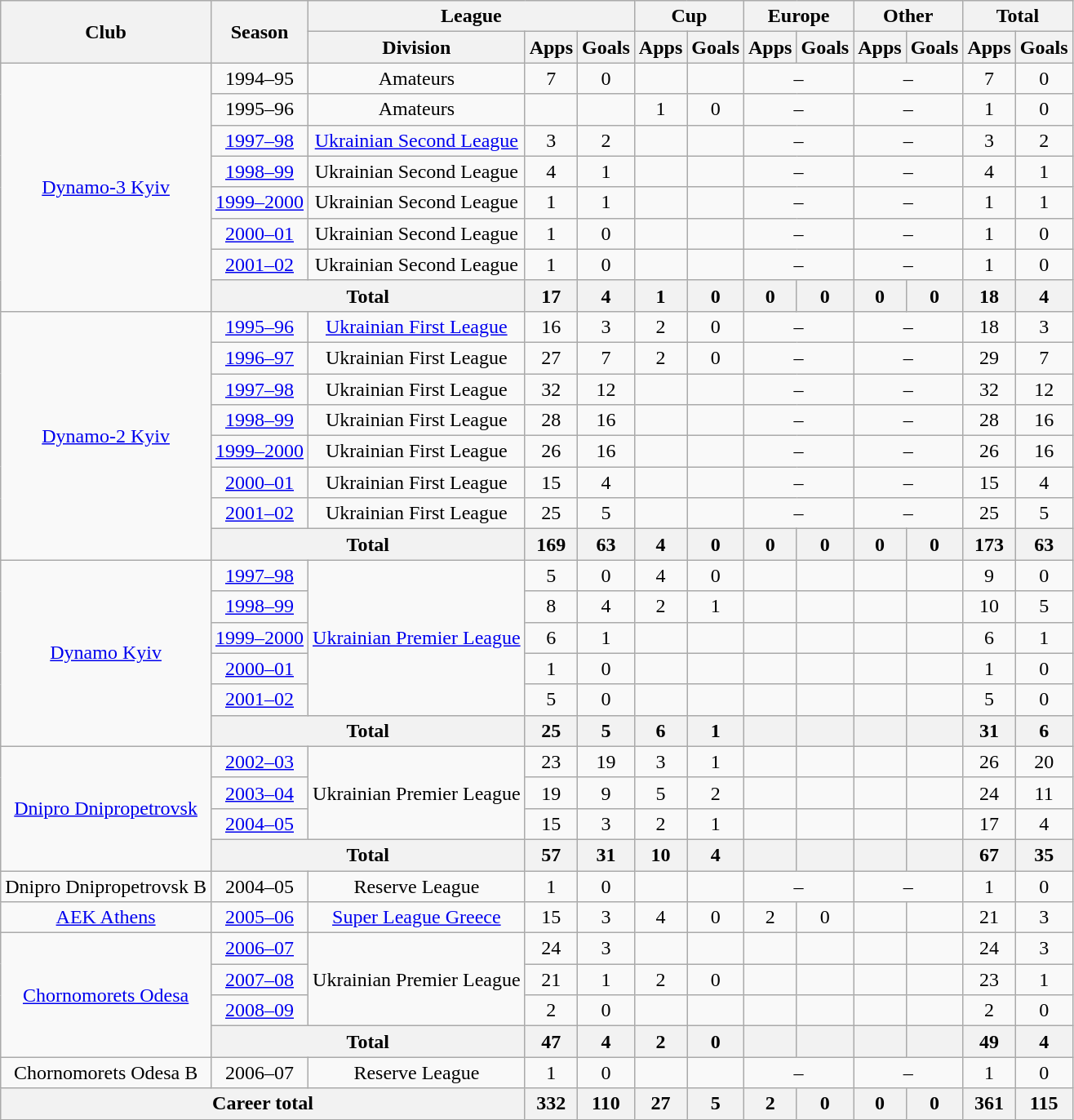<table class="wikitable" style="text-align:center">
<tr>
<th rowspan="2">Club</th>
<th rowspan="2">Season</th>
<th colspan="3">League</th>
<th colspan="2">Cup</th>
<th colspan="2">Europe</th>
<th colspan="2">Other</th>
<th colspan="2">Total</th>
</tr>
<tr>
<th>Division</th>
<th>Apps</th>
<th>Goals</th>
<th>Apps</th>
<th>Goals</th>
<th>Apps</th>
<th>Goals</th>
<th>Apps</th>
<th>Goals</th>
<th>Apps</th>
<th>Goals</th>
</tr>
<tr>
<td rowspan="8"><a href='#'>Dynamo-3 Kyiv</a></td>
<td>1994–95</td>
<td>Amateurs</td>
<td>7</td>
<td>0</td>
<td></td>
<td></td>
<td colspan="2">–</td>
<td colspan="2">–</td>
<td>7</td>
<td>0</td>
</tr>
<tr>
<td>1995–96</td>
<td>Amateurs</td>
<td></td>
<td></td>
<td>1</td>
<td>0</td>
<td colspan="2">–</td>
<td colspan="2">–</td>
<td>1</td>
<td>0</td>
</tr>
<tr>
<td><a href='#'>1997–98</a></td>
<td><a href='#'>Ukrainian Second League</a></td>
<td>3</td>
<td>2</td>
<td></td>
<td></td>
<td colspan="2">–</td>
<td colspan="2">–</td>
<td>3</td>
<td>2</td>
</tr>
<tr>
<td><a href='#'>1998–99</a></td>
<td>Ukrainian Second League</td>
<td>4</td>
<td>1</td>
<td></td>
<td></td>
<td colspan="2">–</td>
<td colspan="2">–</td>
<td>4</td>
<td>1</td>
</tr>
<tr>
<td><a href='#'>1999–2000</a></td>
<td>Ukrainian Second League</td>
<td>1</td>
<td>1</td>
<td></td>
<td></td>
<td colspan="2">–</td>
<td colspan="2">–</td>
<td>1</td>
<td>1</td>
</tr>
<tr>
<td><a href='#'>2000–01</a></td>
<td>Ukrainian Second League</td>
<td>1</td>
<td>0</td>
<td></td>
<td></td>
<td colspan="2">–</td>
<td colspan="2">–</td>
<td>1</td>
<td>0</td>
</tr>
<tr>
<td><a href='#'>2001–02</a></td>
<td>Ukrainian Second League</td>
<td>1</td>
<td>0</td>
<td></td>
<td></td>
<td colspan="2">–</td>
<td colspan="2">–</td>
<td>1</td>
<td>0</td>
</tr>
<tr>
<th colspan="2">Total</th>
<th>17</th>
<th>4</th>
<th>1</th>
<th>0</th>
<th>0</th>
<th>0</th>
<th>0</th>
<th>0</th>
<th>18</th>
<th>4</th>
</tr>
<tr>
<td rowspan="8"><a href='#'>Dynamo-2 Kyiv</a></td>
<td><a href='#'>1995–96</a></td>
<td><a href='#'>Ukrainian First League</a></td>
<td>16</td>
<td>3</td>
<td>2</td>
<td>0</td>
<td colspan="2">–</td>
<td colspan="2">–</td>
<td>18</td>
<td>3</td>
</tr>
<tr>
<td><a href='#'>1996–97</a></td>
<td>Ukrainian First League</td>
<td>27</td>
<td>7</td>
<td>2</td>
<td>0</td>
<td colspan="2">–</td>
<td colspan="2">–</td>
<td>29</td>
<td>7</td>
</tr>
<tr>
<td><a href='#'>1997–98</a></td>
<td>Ukrainian First League</td>
<td>32</td>
<td>12</td>
<td></td>
<td></td>
<td colspan="2">–</td>
<td colspan="2">–</td>
<td>32</td>
<td>12</td>
</tr>
<tr>
<td><a href='#'>1998–99</a></td>
<td>Ukrainian First League</td>
<td>28</td>
<td>16</td>
<td></td>
<td></td>
<td colspan="2">–</td>
<td colspan="2">–</td>
<td>28</td>
<td>16</td>
</tr>
<tr>
<td><a href='#'>1999–2000</a></td>
<td>Ukrainian First League</td>
<td>26</td>
<td>16</td>
<td></td>
<td></td>
<td colspan="2">–</td>
<td colspan="2">–</td>
<td>26</td>
<td>16</td>
</tr>
<tr>
<td><a href='#'>2000–01</a></td>
<td>Ukrainian First League</td>
<td>15</td>
<td>4</td>
<td></td>
<td></td>
<td colspan="2">–</td>
<td colspan="2">–</td>
<td>15</td>
<td>4</td>
</tr>
<tr>
<td><a href='#'>2001–02</a></td>
<td>Ukrainian First League</td>
<td>25</td>
<td>5</td>
<td></td>
<td></td>
<td colspan="2">–</td>
<td colspan="2">–</td>
<td>25</td>
<td>5</td>
</tr>
<tr>
<th colspan="2">Total</th>
<th>169</th>
<th>63</th>
<th>4</th>
<th>0</th>
<th>0</th>
<th>0</th>
<th>0</th>
<th>0</th>
<th>173</th>
<th>63</th>
</tr>
<tr>
<td rowspan="6"><a href='#'>Dynamo Kyiv</a></td>
<td><a href='#'>1997–98</a></td>
<td rowspan="5"><a href='#'>Ukrainian Premier League</a></td>
<td>5</td>
<td>0</td>
<td>4</td>
<td>0</td>
<td></td>
<td></td>
<td></td>
<td></td>
<td>9</td>
<td>0</td>
</tr>
<tr>
<td><a href='#'>1998–99</a></td>
<td>8</td>
<td>4</td>
<td>2</td>
<td>1</td>
<td></td>
<td></td>
<td></td>
<td></td>
<td>10</td>
<td>5</td>
</tr>
<tr>
<td><a href='#'>1999–2000</a></td>
<td>6</td>
<td>1</td>
<td></td>
<td></td>
<td></td>
<td></td>
<td></td>
<td></td>
<td>6</td>
<td>1</td>
</tr>
<tr>
<td><a href='#'>2000–01</a></td>
<td>1</td>
<td>0</td>
<td></td>
<td></td>
<td></td>
<td></td>
<td></td>
<td></td>
<td>1</td>
<td>0</td>
</tr>
<tr>
<td><a href='#'>2001–02</a></td>
<td>5</td>
<td>0</td>
<td></td>
<td></td>
<td></td>
<td></td>
<td></td>
<td></td>
<td>5</td>
<td>0</td>
</tr>
<tr>
<th colspan="2">Total</th>
<th>25</th>
<th>5</th>
<th>6</th>
<th>1</th>
<th></th>
<th></th>
<th></th>
<th></th>
<th>31</th>
<th>6</th>
</tr>
<tr>
<td rowspan="4"><a href='#'>Dnipro Dnipropetrovsk</a></td>
<td><a href='#'>2002–03</a></td>
<td rowspan="3">Ukrainian Premier League</td>
<td>23</td>
<td>19</td>
<td>3</td>
<td>1</td>
<td></td>
<td></td>
<td></td>
<td></td>
<td>26</td>
<td>20</td>
</tr>
<tr>
<td><a href='#'>2003–04</a></td>
<td>19</td>
<td>9</td>
<td>5</td>
<td>2</td>
<td></td>
<td></td>
<td></td>
<td></td>
<td>24</td>
<td>11</td>
</tr>
<tr>
<td><a href='#'>2004–05</a></td>
<td>15</td>
<td>3</td>
<td>2</td>
<td>1</td>
<td></td>
<td></td>
<td></td>
<td></td>
<td>17</td>
<td>4</td>
</tr>
<tr>
<th colspan="2">Total</th>
<th>57</th>
<th>31</th>
<th>10</th>
<th>4</th>
<th></th>
<th></th>
<th></th>
<th></th>
<th>67</th>
<th>35</th>
</tr>
<tr>
<td>Dnipro Dnipropetrovsk B</td>
<td>2004–05</td>
<td>Reserve League</td>
<td>1</td>
<td>0</td>
<td></td>
<td></td>
<td colspan="2">–</td>
<td colspan="2">–</td>
<td>1</td>
<td>0</td>
</tr>
<tr>
<td><a href='#'>AEK Athens</a></td>
<td><a href='#'>2005–06</a></td>
<td><a href='#'>Super League Greece</a></td>
<td>15</td>
<td>3</td>
<td>4</td>
<td>0</td>
<td>2</td>
<td>0</td>
<td></td>
<td></td>
<td>21</td>
<td>3</td>
</tr>
<tr>
<td rowspan="4"><a href='#'>Chornomorets Odesa</a></td>
<td><a href='#'>2006–07</a></td>
<td rowspan="3">Ukrainian Premier League</td>
<td>24</td>
<td>3</td>
<td></td>
<td></td>
<td></td>
<td></td>
<td></td>
<td></td>
<td>24</td>
<td>3</td>
</tr>
<tr>
<td><a href='#'>2007–08</a></td>
<td>21</td>
<td>1</td>
<td>2</td>
<td>0</td>
<td></td>
<td></td>
<td></td>
<td></td>
<td>23</td>
<td>1</td>
</tr>
<tr>
<td><a href='#'>2008–09</a></td>
<td>2</td>
<td>0</td>
<td></td>
<td></td>
<td></td>
<td></td>
<td></td>
<td></td>
<td>2</td>
<td>0</td>
</tr>
<tr>
<th colspan="2">Total</th>
<th>47</th>
<th>4</th>
<th>2</th>
<th>0</th>
<th></th>
<th></th>
<th></th>
<th></th>
<th>49</th>
<th>4</th>
</tr>
<tr>
<td>Chornomorets Odesa B</td>
<td>2006–07</td>
<td>Reserve League</td>
<td>1</td>
<td>0</td>
<td></td>
<td></td>
<td colspan="2">–</td>
<td colspan="2">–</td>
<td>1</td>
<td>0</td>
</tr>
<tr>
<th colspan="3">Career total</th>
<th>332</th>
<th>110</th>
<th>27</th>
<th>5</th>
<th>2</th>
<th>0</th>
<th>0</th>
<th>0</th>
<th>361</th>
<th>115</th>
</tr>
</table>
